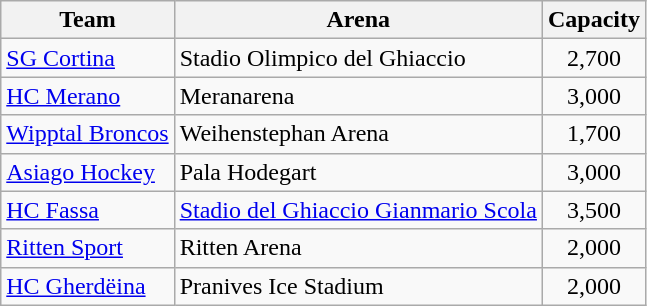<table class="wikitable">
<tr>
<th>Team</th>
<th>Arena</th>
<th>Capacity</th>
</tr>
<tr>
<td><a href='#'>SG Cortina</a></td>
<td>Stadio Olimpico del Ghiaccio</td>
<td style="text-align:center;">2,700</td>
</tr>
<tr>
<td><a href='#'>HC Merano</a></td>
<td>Meranarena</td>
<td style="text-align:center;">3,000</td>
</tr>
<tr>
<td><a href='#'>Wipptal Broncos</a></td>
<td>Weihenstephan Arena</td>
<td style="text-align:center;">1,700</td>
</tr>
<tr>
<td><a href='#'>Asiago Hockey</a></td>
<td>Pala Hodegart</td>
<td style="text-align:center;">3,000</td>
</tr>
<tr>
<td><a href='#'>HC Fassa</a></td>
<td><a href='#'>Stadio del Ghiaccio Gianmario Scola</a></td>
<td style="text-align:center;">3,500</td>
</tr>
<tr>
<td><a href='#'>Ritten Sport</a></td>
<td>Ritten Arena</td>
<td style="text-align:center;">2,000</td>
</tr>
<tr>
<td><a href='#'>HC Gherdëina</a></td>
<td>Pranives Ice Stadium</td>
<td style="text-align:center;">2,000</td>
</tr>
</table>
